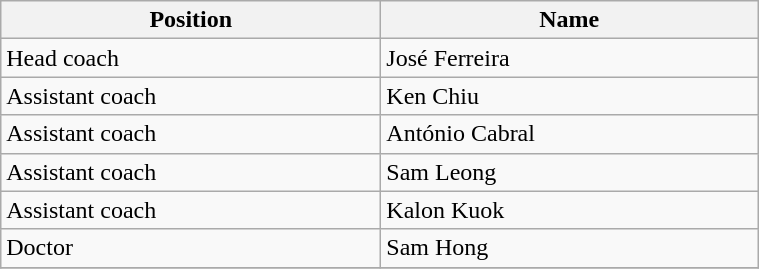<table class="wikitable" width=40% style="text-align:left;font-size:100%;">
<tr>
<th>Position</th>
<th>Name</th>
</tr>
<tr>
<td>Head coach</td>
<td> José Ferreira</td>
</tr>
<tr>
<td>Assistant coach</td>
<td> Ken Chiu</td>
</tr>
<tr>
<td>Assistant coach</td>
<td> António Cabral</td>
</tr>
<tr>
<td>Assistant coach</td>
<td> Sam Leong</td>
</tr>
<tr>
<td>Assistant coach</td>
<td> Kalon Kuok</td>
</tr>
<tr>
<td>Doctor</td>
<td> Sam Hong</td>
</tr>
<tr>
</tr>
</table>
